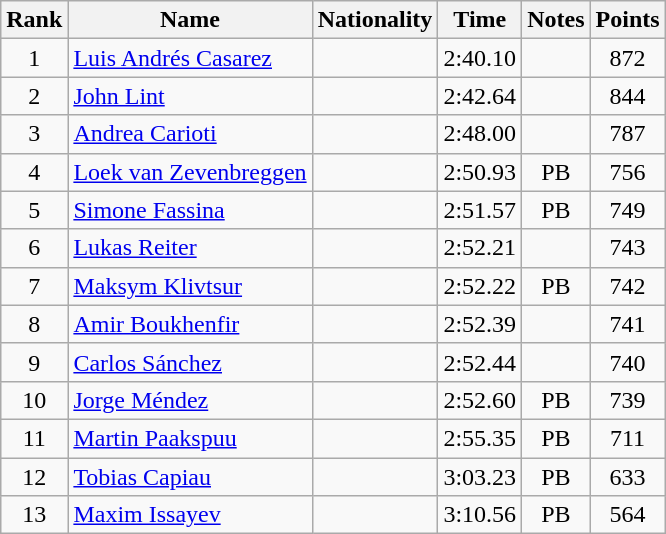<table class="wikitable sortable" style="text-align:center">
<tr>
<th>Rank</th>
<th>Name</th>
<th>Nationality</th>
<th>Time</th>
<th>Notes</th>
<th>Points</th>
</tr>
<tr>
<td>1</td>
<td align=left><a href='#'>Luis Andrés Casarez</a></td>
<td align=left></td>
<td>2:40.10</td>
<td></td>
<td>872</td>
</tr>
<tr>
<td>2</td>
<td align=left><a href='#'>John Lint</a></td>
<td align=left></td>
<td>2:42.64</td>
<td></td>
<td>844</td>
</tr>
<tr>
<td>3</td>
<td align=left><a href='#'>Andrea Carioti</a></td>
<td align=left></td>
<td>2:48.00</td>
<td></td>
<td>787</td>
</tr>
<tr>
<td>4</td>
<td align=left><a href='#'>Loek van Zevenbreggen</a></td>
<td align=left></td>
<td>2:50.93</td>
<td>PB</td>
<td>756</td>
</tr>
<tr>
<td>5</td>
<td align=left><a href='#'>Simone Fassina</a></td>
<td align=left></td>
<td>2:51.57</td>
<td>PB</td>
<td>749</td>
</tr>
<tr>
<td>6</td>
<td align=left><a href='#'>Lukas Reiter</a></td>
<td align=left></td>
<td>2:52.21</td>
<td></td>
<td>743</td>
</tr>
<tr>
<td>7</td>
<td align=left><a href='#'>Maksym Klivtsur</a></td>
<td align=left></td>
<td>2:52.22</td>
<td>PB</td>
<td>742</td>
</tr>
<tr>
<td>8</td>
<td align=left><a href='#'>Amir Boukhenfir</a></td>
<td align=left></td>
<td>2:52.39</td>
<td></td>
<td>741</td>
</tr>
<tr>
<td>9</td>
<td align=left><a href='#'>Carlos Sánchez</a></td>
<td align=left></td>
<td>2:52.44</td>
<td></td>
<td>740</td>
</tr>
<tr>
<td>10</td>
<td align=left><a href='#'>Jorge Méndez</a></td>
<td align=left></td>
<td>2:52.60</td>
<td>PB</td>
<td>739</td>
</tr>
<tr>
<td>11</td>
<td align=left><a href='#'>Martin Paakspuu</a></td>
<td align=left></td>
<td>2:55.35</td>
<td>PB</td>
<td>711</td>
</tr>
<tr>
<td>12</td>
<td align=left><a href='#'>Tobias Capiau</a></td>
<td align=left></td>
<td>3:03.23</td>
<td>PB</td>
<td>633</td>
</tr>
<tr>
<td>13</td>
<td align=left><a href='#'>Maxim Issayev</a></td>
<td align=left></td>
<td>3:10.56</td>
<td>PB</td>
<td>564</td>
</tr>
</table>
